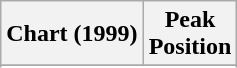<table class="wikitable sortable">
<tr>
<th>Chart (1999)</th>
<th>Peak<br>Position</th>
</tr>
<tr>
</tr>
<tr>
</tr>
</table>
